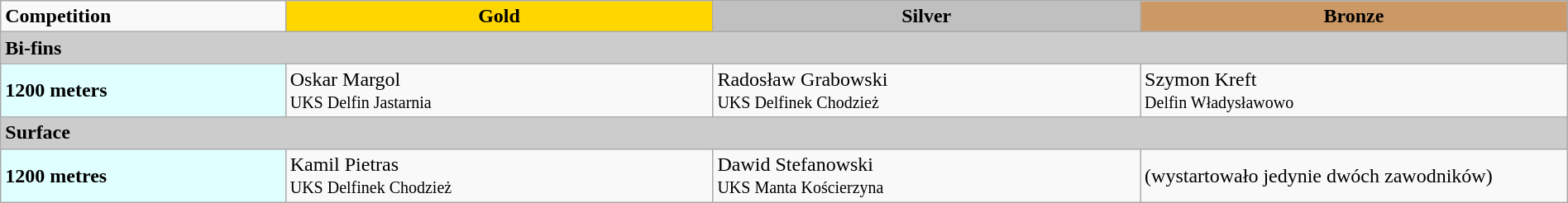<table class="wikitable" style="font-size:100%" width="100%">
<tr>
<td width="14%"><strong>Competition</strong></td>
<td align="center" bgcolor="gold" width="21%"><strong>Gold</strong></td>
<td align="center" bgcolor="silver" width="21%"><strong>Silver</strong></td>
<td align="center" bgcolor="CC9966" width="21%"><strong>Bronze</strong></td>
</tr>
<tr bgcolor="#cccccc">
<td colspan="4"><strong>Bi-fins</strong></td>
</tr>
<tr>
<td bgcolor="E0FFFF"><strong>1200 meters</strong></td>
<td>Oskar Margol<br><small>UKS Delfin Jastarnia</small></td>
<td>Radosław Grabowski<br><small>UKS Delfinek Chodzież</small></td>
<td>Szymon Kreft<br><small>Delfin Władysławowo</small></td>
</tr>
<tr bgcolor="#cccccc">
<td colspan="4"><strong>Surface</strong></td>
</tr>
<tr>
<td bgcolor="E0FFFF"><strong>1200 metres</strong></td>
<td>Kamil Pietras<br><small>UKS Delfinek Chodzież</small></td>
<td>Dawid Stefanowski<br><small>UKS Manta Kościerzyna</small></td>
<td>(wystartowało jedynie dwóch zawodników)</td>
</tr>
</table>
